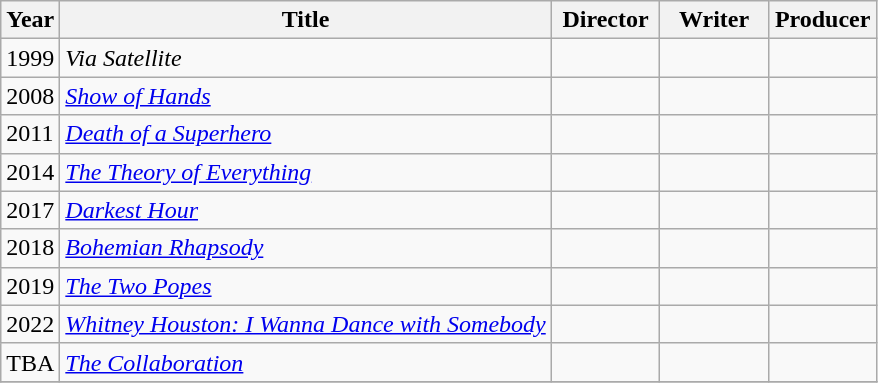<table class="wikitable">
<tr>
<th>Year</th>
<th>Title</th>
<th width=65>Director</th>
<th width=65>Writer</th>
<th width=65>Producer</th>
</tr>
<tr>
<td>1999</td>
<td><em>Via Satellite</em></td>
<td></td>
<td></td>
<td></td>
</tr>
<tr>
<td>2008</td>
<td><em><a href='#'>Show of Hands</a></em></td>
<td></td>
<td></td>
<td></td>
</tr>
<tr>
<td>2011</td>
<td><em><a href='#'>Death of a Superhero</a></em></td>
<td></td>
<td></td>
<td></td>
</tr>
<tr>
<td>2014</td>
<td><em><a href='#'>The Theory of Everything</a></em></td>
<td></td>
<td></td>
<td></td>
</tr>
<tr>
<td>2017</td>
<td><em><a href='#'>Darkest Hour</a></em></td>
<td></td>
<td></td>
<td></td>
</tr>
<tr>
<td>2018</td>
<td><em><a href='#'>Bohemian Rhapsody</a></em></td>
<td></td>
<td></td>
<td></td>
</tr>
<tr>
<td>2019</td>
<td><em><a href='#'>The Two Popes</a></em></td>
<td></td>
<td></td>
<td></td>
</tr>
<tr>
<td>2022</td>
<td><em><a href='#'>Whitney Houston: I Wanna Dance with Somebody</a></em></td>
<td></td>
<td></td>
<td></td>
</tr>
<tr>
<td>TBA</td>
<td><em><a href='#'>The Collaboration</a></em></td>
<td></td>
<td></td>
<td></td>
</tr>
<tr>
</tr>
</table>
